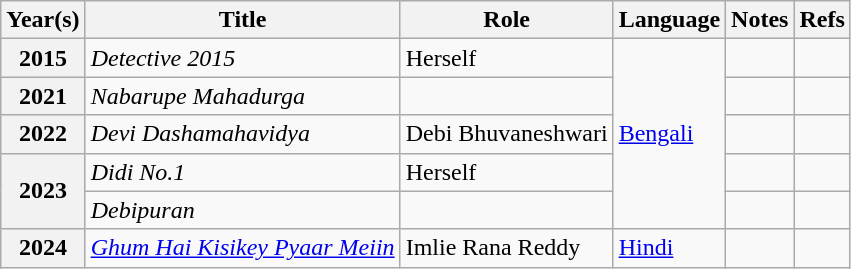<table class="wikitable plainrowheaders sortable">
<tr>
<th scope="col">Year(s)</th>
<th scope="col">Title</th>
<th scope="col">Role</th>
<th scope="col">Language</th>
<th scope="col" class="unsortable">Notes</th>
<th scope="col" class="unsortable">Refs</th>
</tr>
<tr>
<th scope="row">2015</th>
<td><em>Detective 2015</em></td>
<td>Herself</td>
<td rowspan="5"><a href='#'>Bengali</a></td>
<td></td>
<td></td>
</tr>
<tr>
<th scope="row">2021</th>
<td><em>Nabarupe Mahadurga</em></td>
<td></td>
<td></td>
<td></td>
</tr>
<tr>
<th scope="row">2022</th>
<td><em>Devi Dashamahavidya</em></td>
<td>Debi Bhuvaneshwari</td>
<td></td>
<td></td>
</tr>
<tr>
<th scope="row" rowspan="2">2023</th>
<td><em>Didi No.1</em></td>
<td>Herself</td>
<td></td>
<td></td>
</tr>
<tr>
<td><em>Debipuran</em></td>
<td></td>
<td></td>
<td></td>
</tr>
<tr>
<th scope="row">2024</th>
<td><em><a href='#'>Ghum Hai Kisikey Pyaar Meiin</a></em></td>
<td>Imlie Rana Reddy</td>
<td><a href='#'>Hindi</a></td>
<td></td>
<td></td>
</tr>
</table>
